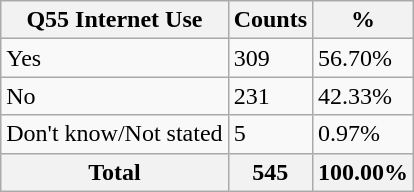<table class="wikitable sortable">
<tr>
<th>Q55 Internet Use</th>
<th>Counts</th>
<th>%</th>
</tr>
<tr>
<td>Yes</td>
<td>309</td>
<td>56.70%</td>
</tr>
<tr>
<td>No</td>
<td>231</td>
<td>42.33%</td>
</tr>
<tr>
<td>Don't know/Not stated</td>
<td>5</td>
<td>0.97%</td>
</tr>
<tr>
<th>Total</th>
<th>545</th>
<th>100.00%</th>
</tr>
</table>
